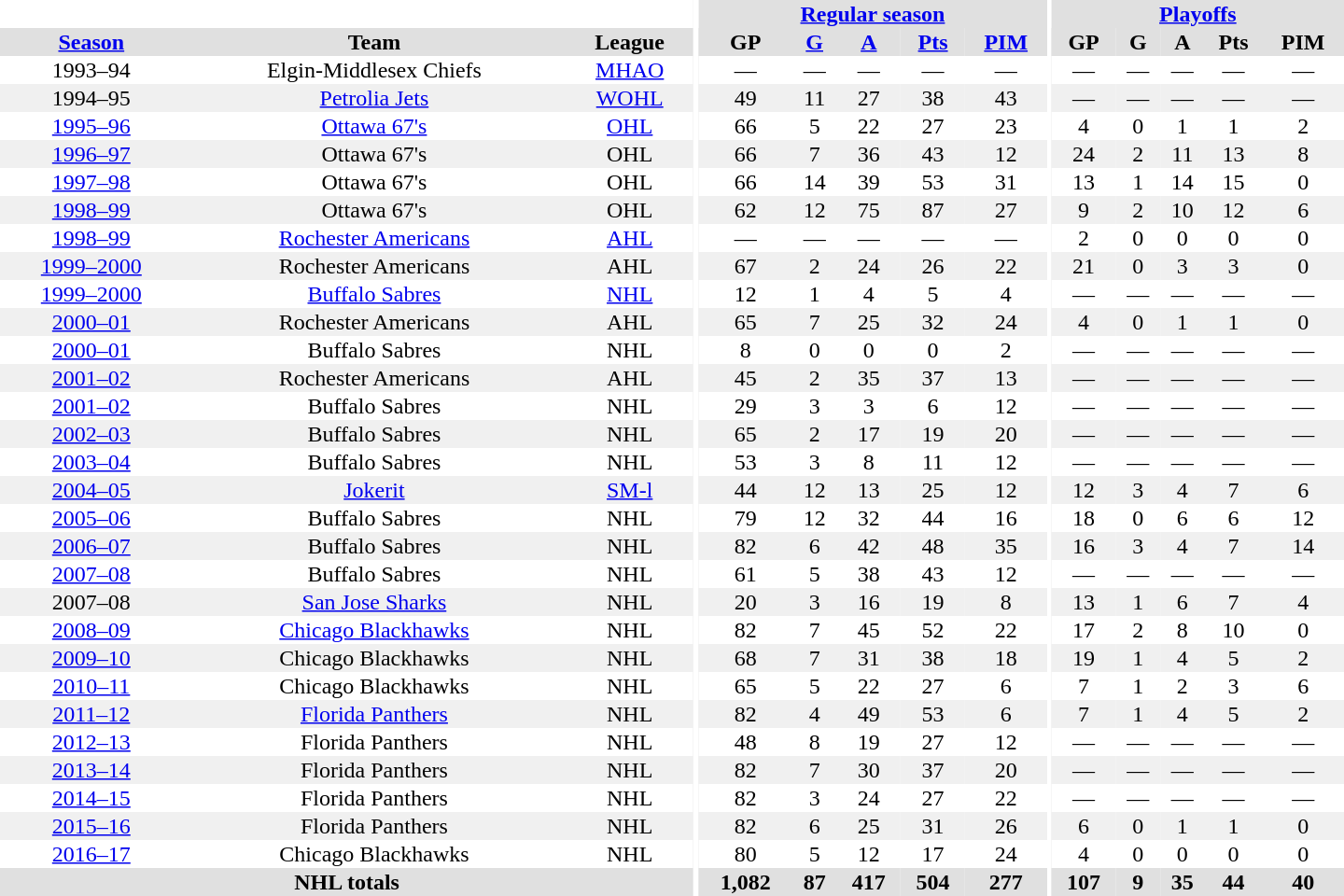<table border="0" cellpadding="1" cellspacing="0" style="text-align:center; width:60em">
<tr bgcolor="#e0e0e0">
<th colspan="3" bgcolor="#ffffff"></th>
<th rowspan="99" bgcolor="#ffffff"></th>
<th colspan="5"><a href='#'>Regular season</a></th>
<th rowspan="99" bgcolor="#ffffff"></th>
<th colspan="5"><a href='#'>Playoffs</a></th>
</tr>
<tr bgcolor="#e0e0e0">
<th><a href='#'>Season</a></th>
<th>Team</th>
<th>League</th>
<th>GP</th>
<th><a href='#'>G</a></th>
<th><a href='#'>A</a></th>
<th><a href='#'>Pts</a></th>
<th><a href='#'>PIM</a></th>
<th>GP</th>
<th>G</th>
<th>A</th>
<th>Pts</th>
<th>PIM</th>
</tr>
<tr>
<td>1993–94</td>
<td>Elgin-Middlesex Chiefs</td>
<td><a href='#'>MHAO</a></td>
<td>—</td>
<td>—</td>
<td>—</td>
<td>—</td>
<td>—</td>
<td>—</td>
<td>—</td>
<td>—</td>
<td>—</td>
<td>—</td>
</tr>
<tr bgcolor="#f0f0f0">
<td>1994–95</td>
<td><a href='#'>Petrolia Jets</a></td>
<td><a href='#'>WOHL</a></td>
<td>49</td>
<td>11</td>
<td>27</td>
<td>38</td>
<td>43</td>
<td>—</td>
<td>—</td>
<td>—</td>
<td>—</td>
<td>—</td>
</tr>
<tr>
<td><a href='#'>1995–96</a></td>
<td><a href='#'>Ottawa 67's</a></td>
<td><a href='#'>OHL</a></td>
<td>66</td>
<td>5</td>
<td>22</td>
<td>27</td>
<td>23</td>
<td>4</td>
<td>0</td>
<td>1</td>
<td>1</td>
<td>2</td>
</tr>
<tr bgcolor="#f0f0f0">
<td><a href='#'>1996–97</a></td>
<td>Ottawa 67's</td>
<td>OHL</td>
<td>66</td>
<td>7</td>
<td>36</td>
<td>43</td>
<td>12</td>
<td>24</td>
<td>2</td>
<td>11</td>
<td>13</td>
<td>8</td>
</tr>
<tr>
<td><a href='#'>1997–98</a></td>
<td>Ottawa 67's</td>
<td>OHL</td>
<td>66</td>
<td>14</td>
<td>39</td>
<td>53</td>
<td>31</td>
<td>13</td>
<td>1</td>
<td>14</td>
<td>15</td>
<td>0</td>
</tr>
<tr bgcolor="#f0f0f0">
<td><a href='#'>1998–99</a></td>
<td>Ottawa 67's</td>
<td>OHL</td>
<td>62</td>
<td>12</td>
<td>75</td>
<td>87</td>
<td>27</td>
<td>9</td>
<td>2</td>
<td>10</td>
<td>12</td>
<td>6</td>
</tr>
<tr>
<td><a href='#'>1998–99</a></td>
<td><a href='#'>Rochester Americans</a></td>
<td><a href='#'>AHL</a></td>
<td>—</td>
<td>—</td>
<td>—</td>
<td>—</td>
<td>—</td>
<td>2</td>
<td>0</td>
<td>0</td>
<td>0</td>
<td>0</td>
</tr>
<tr bgcolor="#f0f0f0">
<td><a href='#'>1999–2000</a></td>
<td>Rochester Americans</td>
<td>AHL</td>
<td>67</td>
<td>2</td>
<td>24</td>
<td>26</td>
<td>22</td>
<td>21</td>
<td>0</td>
<td>3</td>
<td>3</td>
<td>0</td>
</tr>
<tr>
<td><a href='#'>1999–2000</a></td>
<td><a href='#'>Buffalo Sabres</a></td>
<td><a href='#'>NHL</a></td>
<td>12</td>
<td>1</td>
<td>4</td>
<td>5</td>
<td>4</td>
<td>—</td>
<td>—</td>
<td>—</td>
<td>—</td>
<td>—</td>
</tr>
<tr bgcolor="#f0f0f0">
<td><a href='#'>2000–01</a></td>
<td>Rochester Americans</td>
<td>AHL</td>
<td>65</td>
<td>7</td>
<td>25</td>
<td>32</td>
<td>24</td>
<td>4</td>
<td>0</td>
<td>1</td>
<td>1</td>
<td>0</td>
</tr>
<tr>
<td><a href='#'>2000–01</a></td>
<td>Buffalo Sabres</td>
<td>NHL</td>
<td>8</td>
<td>0</td>
<td>0</td>
<td>0</td>
<td>2</td>
<td>—</td>
<td>—</td>
<td>—</td>
<td>—</td>
<td>—</td>
</tr>
<tr bgcolor="#f0f0f0">
<td><a href='#'>2001–02</a></td>
<td>Rochester Americans</td>
<td>AHL</td>
<td>45</td>
<td>2</td>
<td>35</td>
<td>37</td>
<td>13</td>
<td>—</td>
<td>—</td>
<td>—</td>
<td>—</td>
<td>—</td>
</tr>
<tr>
<td><a href='#'>2001–02</a></td>
<td>Buffalo Sabres</td>
<td>NHL</td>
<td>29</td>
<td>3</td>
<td>3</td>
<td>6</td>
<td>12</td>
<td>—</td>
<td>—</td>
<td>—</td>
<td>—</td>
<td>—</td>
</tr>
<tr bgcolor="#f0f0f0">
<td><a href='#'>2002–03</a></td>
<td>Buffalo Sabres</td>
<td>NHL</td>
<td>65</td>
<td>2</td>
<td>17</td>
<td>19</td>
<td>20</td>
<td>—</td>
<td>—</td>
<td>—</td>
<td>—</td>
<td>—</td>
</tr>
<tr>
<td><a href='#'>2003–04</a></td>
<td>Buffalo Sabres</td>
<td>NHL</td>
<td>53</td>
<td>3</td>
<td>8</td>
<td>11</td>
<td>12</td>
<td>—</td>
<td>—</td>
<td>—</td>
<td>—</td>
<td>—</td>
</tr>
<tr bgcolor="#f0f0f0">
<td><a href='#'>2004–05</a></td>
<td><a href='#'>Jokerit</a></td>
<td><a href='#'>SM-l</a></td>
<td>44</td>
<td>12</td>
<td>13</td>
<td>25</td>
<td>12</td>
<td>12</td>
<td>3</td>
<td>4</td>
<td>7</td>
<td>6</td>
</tr>
<tr>
<td><a href='#'>2005–06</a></td>
<td>Buffalo Sabres</td>
<td>NHL</td>
<td>79</td>
<td>12</td>
<td>32</td>
<td>44</td>
<td>16</td>
<td>18</td>
<td>0</td>
<td>6</td>
<td>6</td>
<td>12</td>
</tr>
<tr bgcolor="#f0f0f0">
<td><a href='#'>2006–07</a></td>
<td>Buffalo Sabres</td>
<td>NHL</td>
<td>82</td>
<td>6</td>
<td>42</td>
<td>48</td>
<td>35</td>
<td>16</td>
<td>3</td>
<td>4</td>
<td>7</td>
<td>14</td>
</tr>
<tr>
<td><a href='#'>2007–08</a></td>
<td>Buffalo Sabres</td>
<td>NHL</td>
<td>61</td>
<td>5</td>
<td>38</td>
<td>43</td>
<td>12</td>
<td>—</td>
<td>—</td>
<td>—</td>
<td>—</td>
<td>—</td>
</tr>
<tr bgcolor="#f0f0f0">
<td>2007–08</td>
<td><a href='#'>San Jose Sharks</a></td>
<td>NHL</td>
<td>20</td>
<td>3</td>
<td>16</td>
<td>19</td>
<td>8</td>
<td>13</td>
<td>1</td>
<td>6</td>
<td>7</td>
<td>4</td>
</tr>
<tr>
<td><a href='#'>2008–09</a></td>
<td><a href='#'>Chicago Blackhawks</a></td>
<td>NHL</td>
<td>82</td>
<td>7</td>
<td>45</td>
<td>52</td>
<td>22</td>
<td>17</td>
<td>2</td>
<td>8</td>
<td>10</td>
<td>0</td>
</tr>
<tr bgcolor="#f0f0f0">
<td><a href='#'>2009–10</a></td>
<td>Chicago Blackhawks</td>
<td>NHL</td>
<td>68</td>
<td>7</td>
<td>31</td>
<td>38</td>
<td>18</td>
<td>19</td>
<td>1</td>
<td>4</td>
<td>5</td>
<td>2</td>
</tr>
<tr>
<td><a href='#'>2010–11</a></td>
<td>Chicago Blackhawks</td>
<td>NHL</td>
<td>65</td>
<td>5</td>
<td>22</td>
<td>27</td>
<td>6</td>
<td>7</td>
<td>1</td>
<td>2</td>
<td>3</td>
<td>6</td>
</tr>
<tr bgcolor="#f0f0f0">
<td><a href='#'>2011–12</a></td>
<td><a href='#'>Florida Panthers</a></td>
<td>NHL</td>
<td>82</td>
<td>4</td>
<td>49</td>
<td>53</td>
<td>6</td>
<td>7</td>
<td>1</td>
<td>4</td>
<td>5</td>
<td>2</td>
</tr>
<tr>
<td><a href='#'>2012–13</a></td>
<td>Florida Panthers</td>
<td>NHL</td>
<td>48</td>
<td>8</td>
<td>19</td>
<td>27</td>
<td>12</td>
<td>—</td>
<td>—</td>
<td>—</td>
<td>—</td>
<td>—</td>
</tr>
<tr bgcolor="#f0f0f0">
<td><a href='#'>2013–14</a></td>
<td>Florida Panthers</td>
<td>NHL</td>
<td>82</td>
<td>7</td>
<td>30</td>
<td>37</td>
<td>20</td>
<td>—</td>
<td>—</td>
<td>—</td>
<td>—</td>
<td>—</td>
</tr>
<tr>
<td><a href='#'>2014–15</a></td>
<td>Florida Panthers</td>
<td>NHL</td>
<td>82</td>
<td>3</td>
<td>24</td>
<td>27</td>
<td>22</td>
<td>—</td>
<td>—</td>
<td>—</td>
<td>—</td>
<td>—</td>
</tr>
<tr bgcolor="#f0f0f0">
<td><a href='#'>2015–16</a></td>
<td>Florida Panthers</td>
<td>NHL</td>
<td>82</td>
<td>6</td>
<td>25</td>
<td>31</td>
<td>26</td>
<td>6</td>
<td>0</td>
<td>1</td>
<td>1</td>
<td>0</td>
</tr>
<tr>
<td><a href='#'>2016–17</a></td>
<td>Chicago Blackhawks</td>
<td>NHL</td>
<td>80</td>
<td>5</td>
<td>12</td>
<td>17</td>
<td>24</td>
<td>4</td>
<td>0</td>
<td>0</td>
<td>0</td>
<td>0</td>
</tr>
<tr bgcolor="#e0e0e0">
<th colspan="3">NHL totals</th>
<th>1,082</th>
<th>87</th>
<th>417</th>
<th>504</th>
<th>277</th>
<th>107</th>
<th>9</th>
<th>35</th>
<th>44</th>
<th>40</th>
</tr>
</table>
